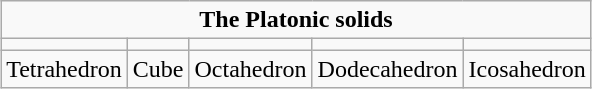<table class="wikitable" style="margin: 1em auto 1em auto;">
<tr>
<td colspan=5 align=center><strong>The Platonic solids</strong></td>
</tr>
<tr>
<td align=center></td>
<td align=center></td>
<td align=center></td>
<td align=center></td>
<td align=center></td>
</tr>
<tr align=center>
<td>Tetrahedron</td>
<td>Cube</td>
<td>Octahedron</td>
<td>Dodecahedron</td>
<td>Icosahedron</td>
</tr>
</table>
